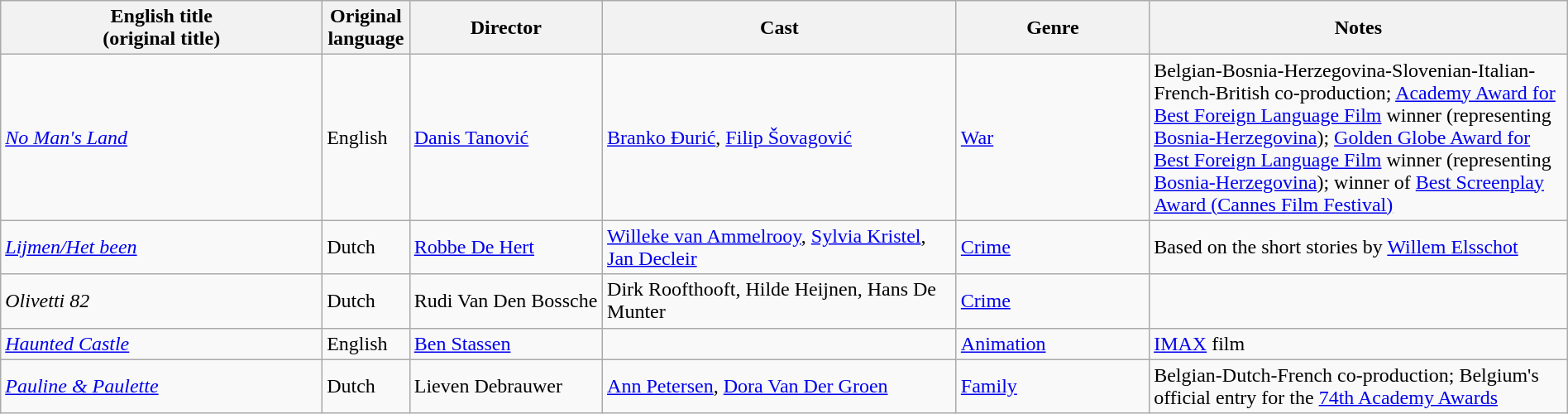<table class="wikitable" width= "100%">
<tr>
<th width=20%>English title <br> (original title)</th>
<th width=5%>Original language</th>
<th width=12%>Director</th>
<th width=22%>Cast</th>
<th width=12%>Genre</th>
<th width=26%>Notes</th>
</tr>
<tr>
<td><em><a href='#'>No Man's Land</a></em></td>
<td>English</td>
<td><a href='#'>Danis Tanović</a></td>
<td><a href='#'>Branko Đurić</a>, <a href='#'>Filip Šovagović</a></td>
<td><a href='#'>War</a></td>
<td>Belgian-Bosnia-Herzegovina-Slovenian-Italian-French-British co-production; <a href='#'>Academy Award for Best Foreign Language Film</a> winner (representing <a href='#'>Bosnia-Herzegovina</a>); <a href='#'>Golden Globe Award for Best Foreign Language Film</a> winner (representing <a href='#'>Bosnia-Herzegovina</a>); winner of <a href='#'>Best Screenplay Award (Cannes Film Festival)</a></td>
</tr>
<tr>
<td><em><a href='#'>Lijmen/Het been</a></em></td>
<td>Dutch</td>
<td><a href='#'>Robbe De Hert</a></td>
<td><a href='#'>Willeke van Ammelrooy</a>, <a href='#'>Sylvia Kristel</a>, <a href='#'>Jan Decleir</a></td>
<td><a href='#'>Crime</a></td>
<td>Based on the short stories by <a href='#'>Willem Elsschot</a></td>
</tr>
<tr>
<td><em>Olivetti 82</em></td>
<td>Dutch</td>
<td>Rudi Van Den Bossche</td>
<td>Dirk Roofthooft, Hilde Heijnen, Hans De Munter</td>
<td><a href='#'>Crime</a></td>
<td></td>
</tr>
<tr>
<td><em><a href='#'>Haunted Castle</a></em></td>
<td>English</td>
<td><a href='#'>Ben Stassen</a></td>
<td></td>
<td><a href='#'>Animation</a></td>
<td><a href='#'>IMAX</a> film</td>
</tr>
<tr>
<td><em><a href='#'>Pauline & Paulette</a></em></td>
<td>Dutch</td>
<td>Lieven Debrauwer</td>
<td><a href='#'>Ann Petersen</a>, <a href='#'>Dora Van Der Groen</a></td>
<td><a href='#'>Family</a></td>
<td>Belgian-Dutch-French co-production; Belgium's official entry for the <a href='#'>74th Academy Awards</a></td>
</tr>
</table>
